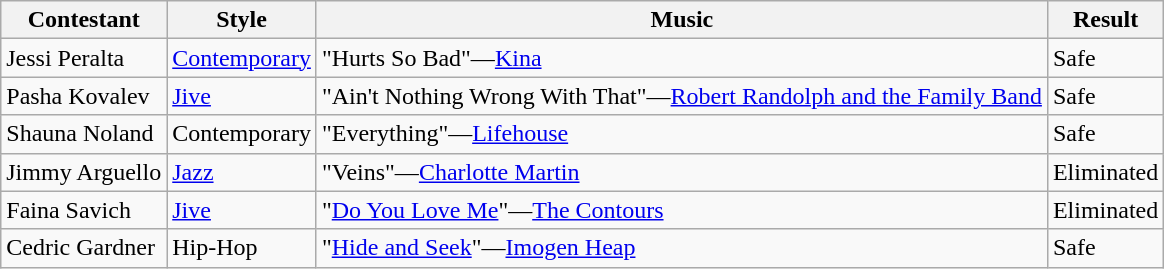<table class="wikitable">
<tr>
<th>Contestant</th>
<th>Style</th>
<th>Music</th>
<th>Result</th>
</tr>
<tr>
<td>Jessi Peralta</td>
<td><a href='#'>Contemporary</a></td>
<td>"Hurts So Bad"—<a href='#'>Kina</a></td>
<td>Safe</td>
</tr>
<tr>
<td>Pasha Kovalev</td>
<td><a href='#'>Jive</a></td>
<td>"Ain't Nothing Wrong With That"—<a href='#'>Robert Randolph and the Family Band</a></td>
<td>Safe</td>
</tr>
<tr>
<td>Shauna Noland</td>
<td>Contemporary</td>
<td>"Everything"—<a href='#'>Lifehouse</a></td>
<td>Safe</td>
</tr>
<tr>
<td>Jimmy Arguello</td>
<td><a href='#'>Jazz</a></td>
<td>"Veins"—<a href='#'>Charlotte Martin</a></td>
<td>Eliminated</td>
</tr>
<tr>
<td>Faina Savich</td>
<td><a href='#'>Jive</a></td>
<td>"<a href='#'>Do You Love Me</a>"—<a href='#'>The Contours</a></td>
<td>Eliminated</td>
</tr>
<tr>
<td>Cedric Gardner</td>
<td>Hip-Hop</td>
<td>"<a href='#'>Hide and Seek</a>"—<a href='#'>Imogen Heap</a></td>
<td>Safe</td>
</tr>
</table>
